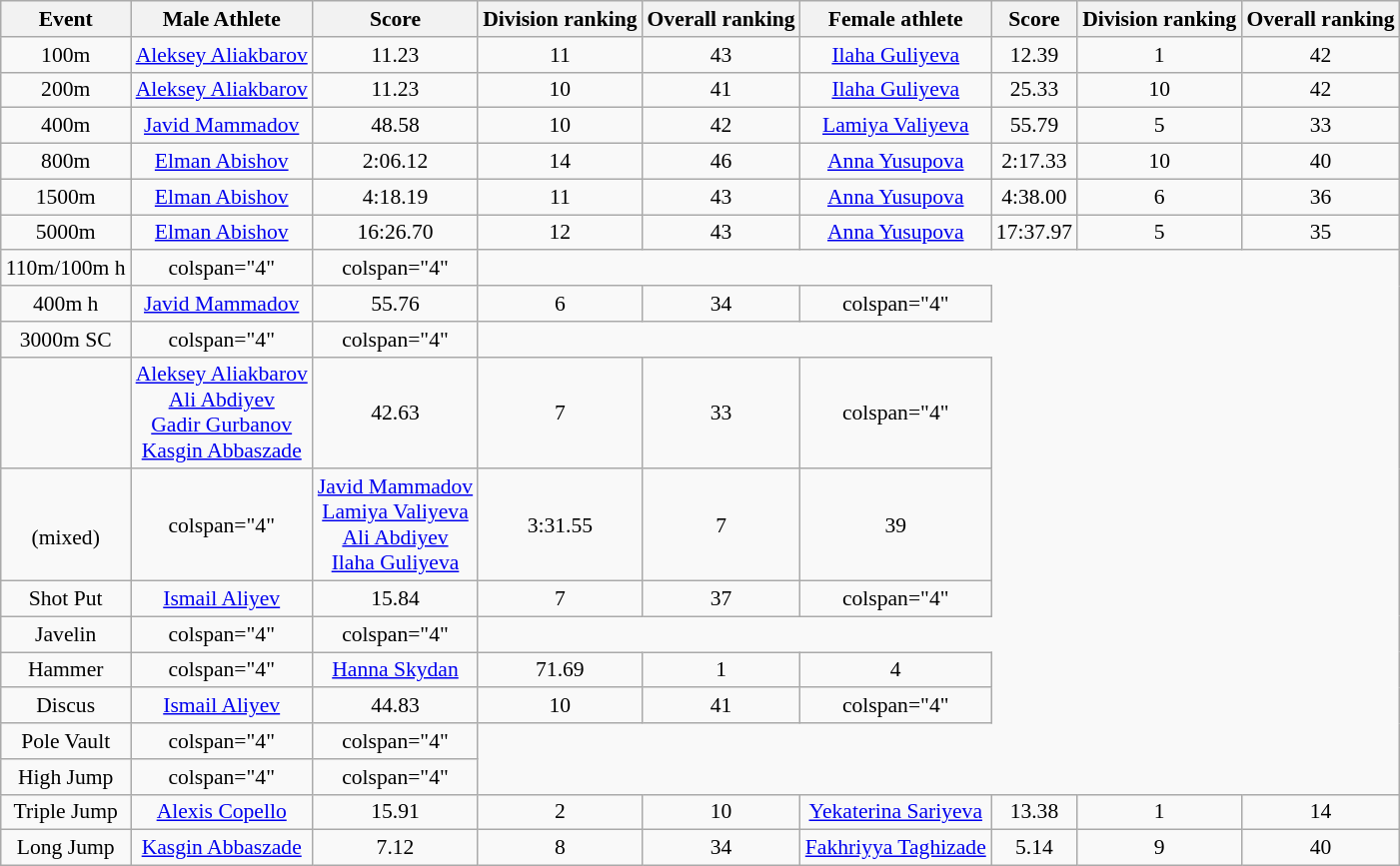<table class="wikitable" style="font-size:90%; text-align:center">
<tr>
<th>Event</th>
<th>Male Athlete</th>
<th>Score</th>
<th>Division ranking</th>
<th>Overall ranking</th>
<th>Female athlete</th>
<th>Score</th>
<th>Division ranking</th>
<th>Overall ranking</th>
</tr>
<tr>
<td>100m</td>
<td><a href='#'>Aleksey Aliakbarov</a></td>
<td>11.23</td>
<td>11</td>
<td>43</td>
<td><a href='#'>Ilaha Guliyeva</a></td>
<td>12.39</td>
<td>1</td>
<td>42</td>
</tr>
<tr>
<td>200m</td>
<td><a href='#'>Aleksey Aliakbarov</a></td>
<td>11.23</td>
<td>10</td>
<td>41</td>
<td><a href='#'>Ilaha Guliyeva</a></td>
<td>25.33</td>
<td>10</td>
<td>42</td>
</tr>
<tr>
<td>400m</td>
<td><a href='#'>Javid Mammadov</a></td>
<td>48.58</td>
<td>10</td>
<td>42</td>
<td><a href='#'>Lamiya Valiyeva</a></td>
<td>55.79</td>
<td>5</td>
<td>33</td>
</tr>
<tr>
<td>800m</td>
<td><a href='#'>Elman Abishov</a></td>
<td>2:06.12</td>
<td>14</td>
<td>46</td>
<td><a href='#'>Anna Yusupova</a></td>
<td>2:17.33</td>
<td>10</td>
<td>40</td>
</tr>
<tr>
<td>1500m</td>
<td><a href='#'>Elman Abishov</a></td>
<td>4:18.19</td>
<td>11</td>
<td>43</td>
<td><a href='#'>Anna Yusupova</a></td>
<td>4:38.00</td>
<td>6</td>
<td>36</td>
</tr>
<tr>
<td>5000m</td>
<td><a href='#'>Elman Abishov</a></td>
<td>16:26.70</td>
<td>12</td>
<td>43</td>
<td><a href='#'>Anna Yusupova</a></td>
<td>17:37.97</td>
<td>5</td>
<td>35</td>
</tr>
<tr>
<td>110m/100m h</td>
<td>colspan="4" </td>
<td>colspan="4" </td>
</tr>
<tr>
<td>400m h</td>
<td><a href='#'>Javid Mammadov</a></td>
<td>55.76</td>
<td>6</td>
<td>34</td>
<td>colspan="4" </td>
</tr>
<tr>
<td>3000m SC</td>
<td>colspan="4" </td>
<td>colspan="4" </td>
</tr>
<tr>
<td></td>
<td><a href='#'>Aleksey Aliakbarov</a><br><a href='#'>Ali Abdiyev</a><br><a href='#'>Gadir Gurbanov</a><br><a href='#'>Kasgin Abbaszade</a></td>
<td>42.63</td>
<td>7</td>
<td>33</td>
<td>colspan="4" </td>
</tr>
<tr>
<td><br>(mixed)</td>
<td>colspan="4" </td>
<td><a href='#'>Javid Mammadov</a><br><a href='#'>Lamiya Valiyeva</a><br><a href='#'>Ali Abdiyev</a><br><a href='#'>Ilaha Guliyeva</a></td>
<td>3:31.55</td>
<td>7</td>
<td>39</td>
</tr>
<tr>
<td>Shot Put</td>
<td><a href='#'>Ismail Aliyev</a></td>
<td>15.84</td>
<td>7</td>
<td>37</td>
<td>colspan="4" </td>
</tr>
<tr>
<td>Javelin</td>
<td>colspan="4" </td>
<td>colspan="4" </td>
</tr>
<tr>
<td>Hammer</td>
<td>colspan="4" </td>
<td><a href='#'>Hanna Skydan</a></td>
<td>71.69</td>
<td>1</td>
<td>4</td>
</tr>
<tr>
<td>Discus</td>
<td><a href='#'>Ismail Aliyev</a></td>
<td>44.83</td>
<td>10</td>
<td>41</td>
<td>colspan="4" </td>
</tr>
<tr>
<td>Pole Vault</td>
<td>colspan="4" </td>
<td>colspan="4" </td>
</tr>
<tr>
<td>High Jump</td>
<td>colspan="4" </td>
<td>colspan="4" </td>
</tr>
<tr>
<td>Triple Jump</td>
<td><a href='#'>Alexis Copello</a></td>
<td>15.91</td>
<td>2</td>
<td>10</td>
<td><a href='#'>Yekaterina Sariyeva</a></td>
<td>13.38</td>
<td>1</td>
<td>14</td>
</tr>
<tr>
<td>Long Jump</td>
<td><a href='#'>Kasgin Abbaszade</a></td>
<td>7.12</td>
<td>8</td>
<td>34</td>
<td><a href='#'>Fakhriyya Taghizade</a></td>
<td>5.14</td>
<td>9</td>
<td>40</td>
</tr>
</table>
